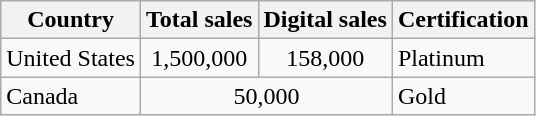<table class="wikitable">
<tr>
<th>Country</th>
<th>Total sales</th>
<th>Digital sales</th>
<th>Certification</th>
</tr>
<tr>
<td>United States</td>
<td style="text-align:center;">1,500,000</td>
<td style="text-align:center;">158,000</td>
<td>Platinum</td>
</tr>
<tr>
<td>Canada</td>
<td colspan="2" style="text-align:center;">50,000</td>
<td>Gold</td>
</tr>
</table>
